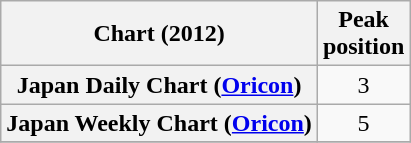<table class="wikitable plainrowheaders">
<tr>
<th>Chart (2012)</th>
<th>Peak<br>position</th>
</tr>
<tr>
<th scope="row">Japan Daily Chart (<a href='#'>Oricon</a>)</th>
<td style="text-align:center;">3</td>
</tr>
<tr>
<th scope="row">Japan Weekly Chart (<a href='#'>Oricon</a>)</th>
<td style="text-align:center;">5</td>
</tr>
<tr>
</tr>
</table>
